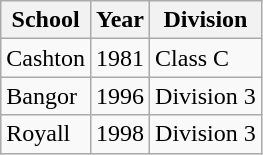<table class="wikitable">
<tr>
<th>School</th>
<th>Year</th>
<th>Division</th>
</tr>
<tr>
<td>Cashton</td>
<td>1981</td>
<td>Class C</td>
</tr>
<tr>
<td>Bangor</td>
<td>1996</td>
<td>Division 3</td>
</tr>
<tr>
<td>Royall</td>
<td>1998</td>
<td>Division 3</td>
</tr>
</table>
